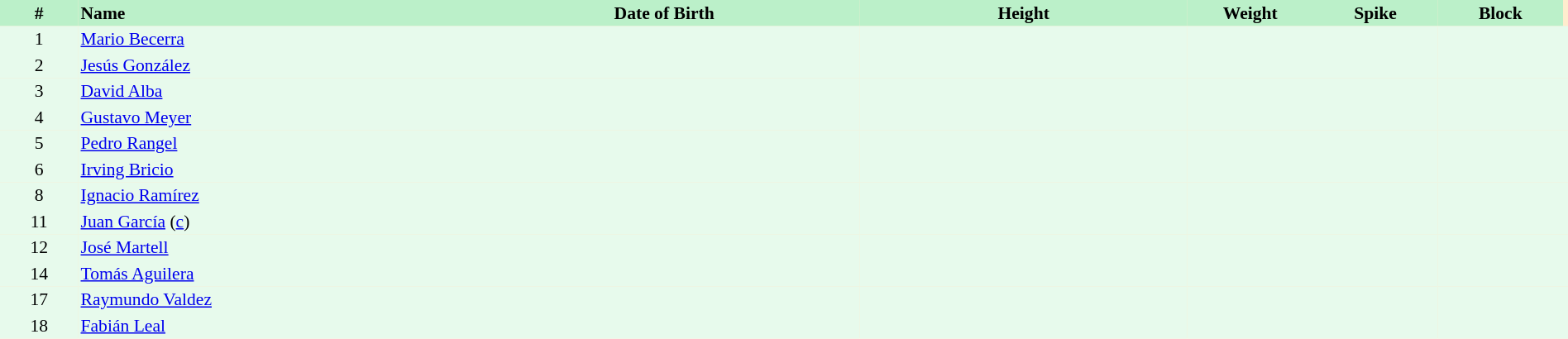<table border=0 cellpadding=2 cellspacing=0  |- bgcolor=#FFECCE style="text-align:center; font-size:90%;" width=100%>
<tr bgcolor=#BBF0C9>
<th width=5%>#</th>
<th width=25% align=left>Name</th>
<th width=25%>Date of Birth</th>
<th width=21%>Height</th>
<th width=8%>Weight</th>
<th width=8%>Spike</th>
<th width=8%>Block</th>
</tr>
<tr bgcolor=#E7FAEC>
<td>1</td>
<td align=left><a href='#'>Mario Becerra</a></td>
<td></td>
<td></td>
<td></td>
<td></td>
<td></td>
<td></td>
</tr>
<tr bgcolor=#E7FAEC>
<td>2</td>
<td align=left><a href='#'>Jesús González</a></td>
<td></td>
<td></td>
<td></td>
<td></td>
<td></td>
<td></td>
</tr>
<tr bgcolor=#E7FAEC>
<td>3</td>
<td align=left><a href='#'>David Alba</a></td>
<td></td>
<td></td>
<td></td>
<td></td>
<td></td>
<td></td>
</tr>
<tr bgcolor=#E7FAEC>
<td>4</td>
<td align=left><a href='#'>Gustavo Meyer</a></td>
<td></td>
<td></td>
<td></td>
<td></td>
<td></td>
<td></td>
</tr>
<tr bgcolor=#E7FAEC>
<td>5</td>
<td align=left><a href='#'>Pedro Rangel</a></td>
<td></td>
<td></td>
<td></td>
<td></td>
<td></td>
<td></td>
</tr>
<tr bgcolor=#E7FAEC>
<td>6</td>
<td align=left><a href='#'>Irving Bricio</a></td>
<td></td>
<td></td>
<td></td>
<td></td>
<td></td>
<td></td>
</tr>
<tr bgcolor=#E7FAEC>
<td>8</td>
<td align=left><a href='#'>Ignacio Ramírez</a></td>
<td></td>
<td></td>
<td></td>
<td></td>
<td></td>
<td></td>
</tr>
<tr bgcolor=#E7FAEC>
<td>11</td>
<td align=left><a href='#'>Juan García</a> (<a href='#'>c</a>)</td>
<td></td>
<td></td>
<td></td>
<td></td>
<td></td>
<td></td>
</tr>
<tr bgcolor=#E7FAEC>
<td>12</td>
<td align=left><a href='#'>José Martell</a></td>
<td></td>
<td></td>
<td></td>
<td></td>
<td></td>
<td></td>
</tr>
<tr bgcolor=#E7FAEC>
<td>14</td>
<td align=left><a href='#'>Tomás Aguilera</a></td>
<td></td>
<td></td>
<td></td>
<td></td>
<td></td>
<td></td>
</tr>
<tr bgcolor=#E7FAEC>
<td>17</td>
<td align=left><a href='#'>Raymundo Valdez</a></td>
<td></td>
<td></td>
<td></td>
<td></td>
<td></td>
<td></td>
</tr>
<tr bgcolor=#E7FAEC>
<td>18</td>
<td align=left><a href='#'>Fabián Leal</a></td>
<td></td>
<td></td>
<td></td>
<td></td>
<td></td>
<td></td>
</tr>
</table>
